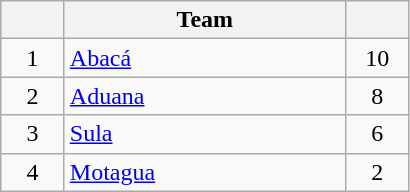<table class="wikitable">
<tr>
<th width=35></th>
<th width=180>Team</th>
<th width=35></th>
</tr>
<tr align=center>
<td>1</td>
<td align=left><a href='#'>Abacá</a></td>
<td>10</td>
</tr>
<tr align=center>
<td>2</td>
<td align=left><a href='#'>Aduana</a></td>
<td>8</td>
</tr>
<tr align=center>
<td>3</td>
<td align=left><a href='#'>Sula</a></td>
<td>6</td>
</tr>
<tr align=center>
<td>4</td>
<td align=left><a href='#'>Motagua</a></td>
<td>2</td>
</tr>
</table>
